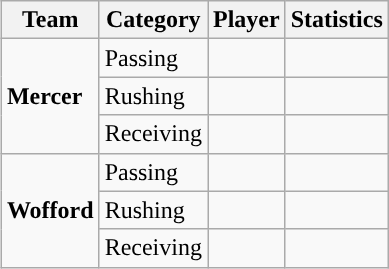<table class="wikitable" style="float: right;">
<tr>
<th>Team</th>
<th>Category</th>
<th>Player</th>
<th>Statistics</th>
</tr>
<tr>
<td rowspan=3><strong>Mercer</strong></td>
<td>Passing</td>
<td></td>
<td></td>
</tr>
<tr>
<td>Rushing</td>
<td></td>
<td></td>
</tr>
<tr>
<td>Receiving</td>
<td></td>
<td></td>
</tr>
<tr>
<td rowspan=3><strong>Wofford</strong></td>
<td>Passing</td>
<td></td>
<td></td>
</tr>
<tr>
<td>Rushing</td>
<td></td>
<td></td>
</tr>
<tr>
<td>Receiving</td>
<td></td>
<td></td>
</tr>
</table>
